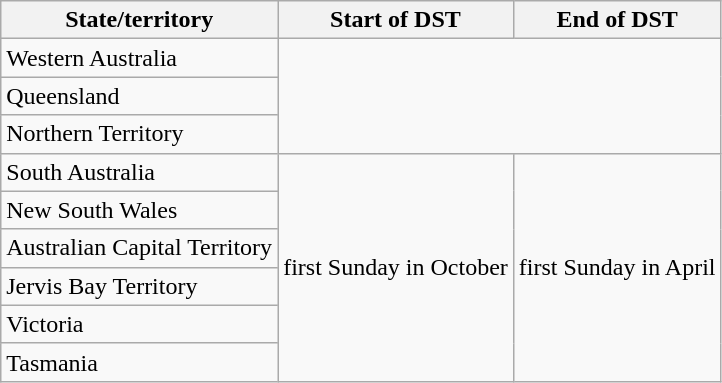<table class="wikitable">
<tr>
<th>State/territory</th>
<th>Start of DST</th>
<th>End of DST</th>
</tr>
<tr>
<td>Western Australia</td>
<td colspan=2 rowspan=3></td>
</tr>
<tr>
<td>Queensland</td>
</tr>
<tr>
<td>Northern Territory</td>
</tr>
<tr>
<td>South Australia</td>
<td rowspan="6">first Sunday in October</td>
<td rowspan="6">first Sunday in April</td>
</tr>
<tr>
<td>New South Wales</td>
</tr>
<tr>
<td>Australian Capital Territory</td>
</tr>
<tr>
<td>Jervis Bay Territory</td>
</tr>
<tr>
<td>Victoria</td>
</tr>
<tr>
<td>Tasmania</td>
</tr>
</table>
